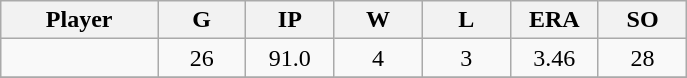<table class="wikitable sortable">
<tr>
<th bgcolor="#DDDDFF" width="16%">Player</th>
<th bgcolor="#DDDDFF" width="9%">G</th>
<th bgcolor="#DDDDFF" width="9%">IP</th>
<th bgcolor="#DDDDFF" width="9%">W</th>
<th bgcolor="#DDDDFF" width="9%">L</th>
<th bgcolor="#DDDDFF" width="9%">ERA</th>
<th bgcolor="#DDDDFF" width="9%">SO</th>
</tr>
<tr align="center">
<td></td>
<td>26</td>
<td>91.0</td>
<td>4</td>
<td>3</td>
<td>3.46</td>
<td>28</td>
</tr>
<tr align="center">
</tr>
</table>
